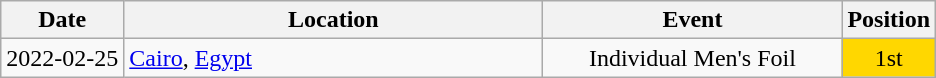<table class="wikitable" style="text-align:center;">
<tr>
<th>Date</th>
<th style="width:17em">Location</th>
<th style="width:12em">Event</th>
<th>Position</th>
</tr>
<tr>
<td>2022-02-25</td>
<td rowspan="1" align="left"> <a href='#'>Cairo</a>, <a href='#'>Egypt</a></td>
<td>Individual Men's Foil</td>
<td bgcolor="gold">1st</td>
</tr>
</table>
